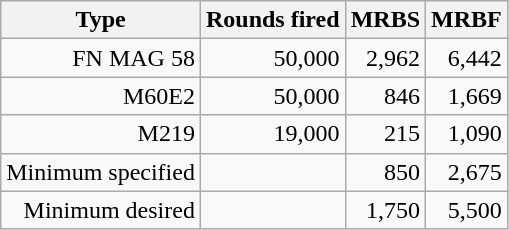<table class="wikitable" style=text-align:right;>
<tr>
<th>Type</th>
<th>Rounds fired</th>
<th>MRBS</th>
<th>MRBF</th>
</tr>
<tr>
<td>FN MAG 58</td>
<td>50,000</td>
<td>2,962</td>
<td>6,442</td>
</tr>
<tr>
<td>M60E2</td>
<td>50,000</td>
<td>846</td>
<td>1,669</td>
</tr>
<tr>
<td>M219</td>
<td>19,000</td>
<td>215</td>
<td>1,090</td>
</tr>
<tr>
<td>Minimum specified</td>
<td></td>
<td>850</td>
<td>2,675</td>
</tr>
<tr>
<td>Minimum desired</td>
<td></td>
<td>1,750</td>
<td>5,500</td>
</tr>
</table>
